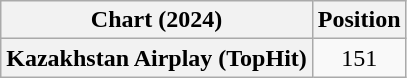<table class="wikitable plainrowheaders" style="text-align:center">
<tr>
<th scope="col">Chart (2024)</th>
<th scope="col">Position</th>
</tr>
<tr>
<th scope="row">Kazakhstan Airplay (TopHit)</th>
<td>151</td>
</tr>
</table>
